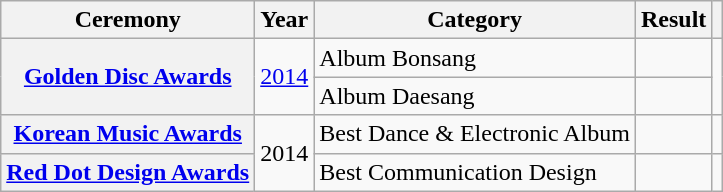<table class="wikitable sortable plainrowheaders">
<tr>
<th scope="col">Ceremony</th>
<th scope="col">Year</th>
<th scope="col">Category</th>
<th scope="col">Result</th>
<th scope="col" class="unsortable"></th>
</tr>
<tr>
<th rowspan="2" scope="row"><a href='#'>Golden Disc Awards</a></th>
<td rowspan="2" style="text-align:center"><a href='#'>2014</a></td>
<td>Album Bonsang</td>
<td></td>
<td rowspan="2" style="text-align:center"></td>
</tr>
<tr>
<td>Album Daesang</td>
<td></td>
</tr>
<tr>
<th scope="row"><a href='#'>Korean Music Awards</a></th>
<td rowspan="2" style="text-align:center">2014</td>
<td>Best Dance & Electronic Album</td>
<td></td>
<td style="text-align:center"></td>
</tr>
<tr>
<th scope="row"><a href='#'>Red Dot Design Awards</a></th>
<td>Best Communication Design</td>
<td></td>
<td style="text-align:center"></td>
</tr>
</table>
